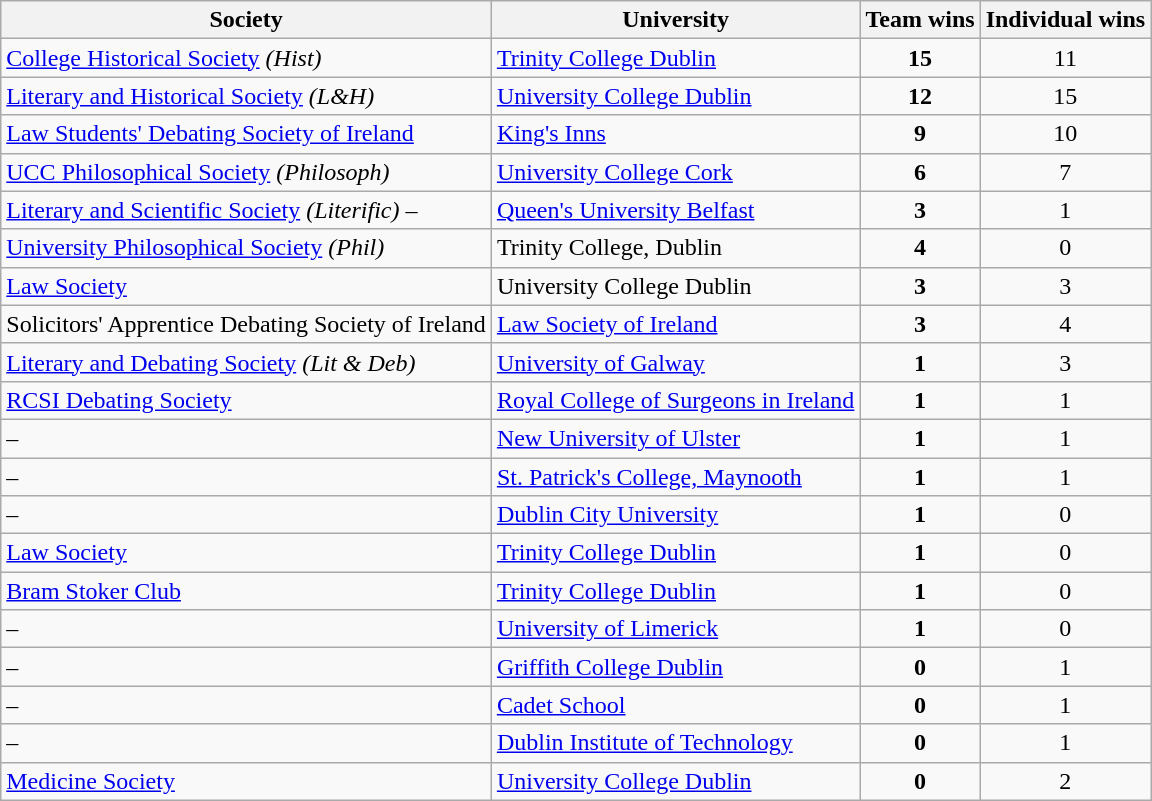<table class="wikitable">
<tr>
<th>Society</th>
<th>University</th>
<th>Team wins</th>
<th>Individual wins</th>
</tr>
<tr>
<td><a href='#'>College Historical Society</a> <em>(Hist)</em></td>
<td><a href='#'>Trinity College Dublin</a></td>
<td align=center><strong>15</strong></td>
<td align=center>11</td>
</tr>
<tr>
<td><a href='#'>Literary and Historical Society</a> <em>(L&H)</em></td>
<td><a href='#'>University College Dublin</a></td>
<td align=center><strong>12</strong></td>
<td align=center>15</td>
</tr>
<tr>
<td><a href='#'>Law Students' Debating Society of Ireland</a></td>
<td><a href='#'>King's Inns</a></td>
<td align=center><strong>9</strong></td>
<td align=center>10</td>
</tr>
<tr>
<td><a href='#'>UCC Philosophical Society</a> <em>(Philosoph)</em></td>
<td><a href='#'>University College Cork</a></td>
<td align=center><strong>6</strong></td>
<td align=center>7</td>
</tr>
<tr>
<td><a href='#'>Literary and Scientific Society</a> <em>(Literific)</em> –</td>
<td><a href='#'>Queen's University Belfast</a></td>
<td align=center><strong>3</strong></td>
<td align=center>1</td>
</tr>
<tr>
<td><a href='#'>University Philosophical Society</a> <em>(Phil)</em></td>
<td>Trinity College, Dublin</td>
<td align=center><strong>4</strong></td>
<td align=center>0</td>
</tr>
<tr>
<td><a href='#'>Law Society</a></td>
<td>University College Dublin</td>
<td align=center><strong>3</strong></td>
<td align=center>3</td>
</tr>
<tr>
<td>Solicitors' Apprentice Debating Society of Ireland</td>
<td><a href='#'>Law Society of Ireland</a></td>
<td align=center><strong>3</strong></td>
<td align=center>4</td>
</tr>
<tr>
<td><a href='#'>Literary and Debating Society</a> <em>(Lit & Deb)</em></td>
<td><a href='#'>University of Galway</a></td>
<td align=center><strong>1</strong></td>
<td align=center>3</td>
</tr>
<tr>
<td><a href='#'>RCSI Debating Society</a></td>
<td><a href='#'>Royal College of Surgeons in Ireland</a></td>
<td align=center><strong>1</strong></td>
<td align=center>1</td>
</tr>
<tr>
<td>–</td>
<td><a href='#'>New University of Ulster</a></td>
<td align=center><strong>1</strong></td>
<td align=center>1</td>
</tr>
<tr>
<td>–</td>
<td><a href='#'>St. Patrick's College, Maynooth</a></td>
<td align=center><strong>1</strong></td>
<td align=center>1</td>
</tr>
<tr>
<td>–</td>
<td><a href='#'>Dublin City University</a></td>
<td align=center><strong>1</strong></td>
<td align=center>0</td>
</tr>
<tr>
<td><a href='#'>Law Society</a></td>
<td><a href='#'>Trinity College Dublin</a></td>
<td align=center><strong>1</strong></td>
<td align=center>0</td>
</tr>
<tr>
<td><a href='#'>Bram Stoker Club</a></td>
<td><a href='#'>Trinity College Dublin</a></td>
<td align=center><strong>1</strong></td>
<td align=center>0</td>
</tr>
<tr>
<td>–</td>
<td><a href='#'>University of Limerick</a></td>
<td align=center><strong>1</strong></td>
<td align=center>0</td>
</tr>
<tr>
<td>–</td>
<td><a href='#'>Griffith College Dublin</a></td>
<td align=center><strong>0</strong></td>
<td align=center>1</td>
</tr>
<tr>
<td>–</td>
<td><a href='#'>Cadet School</a></td>
<td align=center><strong>0</strong></td>
<td align=center>1</td>
</tr>
<tr>
<td>–</td>
<td><a href='#'>Dublin Institute of Technology</a></td>
<td align=center><strong>0</strong></td>
<td align=center>1</td>
</tr>
<tr>
<td><a href='#'>Medicine Society</a></td>
<td><a href='#'>University College Dublin</a></td>
<td align=center><strong>0</strong></td>
<td align=center>2</td>
</tr>
</table>
